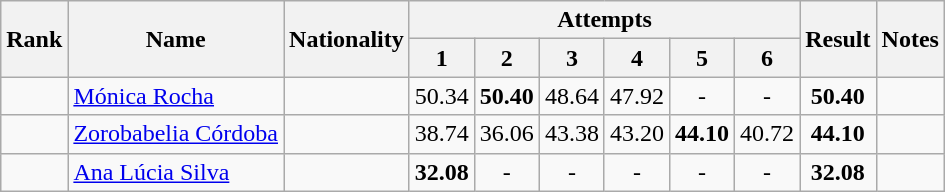<table class="wikitable sortable" style="text-align:center">
<tr>
<th rowspan=2>Rank</th>
<th rowspan=2>Name</th>
<th rowspan=2>Nationality</th>
<th colspan=6>Attempts</th>
<th rowspan=2>Result</th>
<th rowspan=2>Notes</th>
</tr>
<tr>
<th>1</th>
<th>2</th>
<th>3</th>
<th>4</th>
<th>5</th>
<th>6</th>
</tr>
<tr>
<td align=center></td>
<td align=left><a href='#'>Mónica Rocha</a></td>
<td align=left></td>
<td>50.34</td>
<td><strong>50.40</strong></td>
<td>48.64</td>
<td>47.92</td>
<td>-</td>
<td>-</td>
<td><strong>50.40</strong></td>
<td></td>
</tr>
<tr>
<td align=center></td>
<td align=left><a href='#'>Zorobabelia Córdoba</a></td>
<td align=left></td>
<td>38.74</td>
<td>36.06</td>
<td>43.38</td>
<td>43.20</td>
<td><strong>44.10</strong></td>
<td>40.72</td>
<td><strong>44.10</strong></td>
<td></td>
</tr>
<tr>
<td align=center></td>
<td align=left><a href='#'>Ana Lúcia Silva</a></td>
<td align=left></td>
<td><strong>32.08</strong></td>
<td>-</td>
<td>-</td>
<td>-</td>
<td>-</td>
<td>-</td>
<td><strong>32.08</strong></td>
<td></td>
</tr>
</table>
